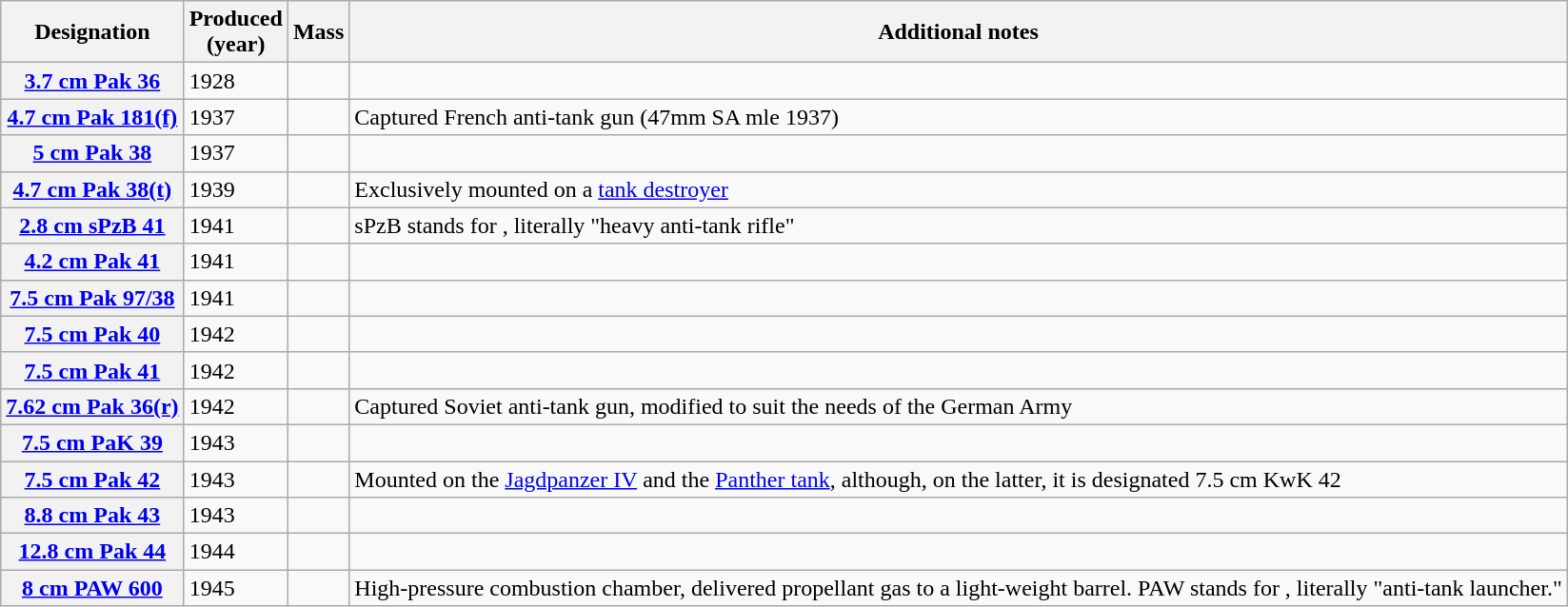<table class="wikitable sortable plainrowheaders">
<tr>
<th style="min-width:7em">Designation</th>
<th>Produced<br>(year)</th>
<th>Mass</th>
<th>Additional notes</th>
</tr>
<tr>
<th scope="row"><a href='#'>3.7 cm Pak 36</a></th>
<td>1928</td>
<td></td>
</tr>
<tr>
<th scope="row"><a href='#'>4.7 cm Pak 181(f)</a></th>
<td>1937</td>
<td></td>
<td>Captured French anti-tank gun (47mm SA mle 1937)</td>
</tr>
<tr>
<th scope="row"><a href='#'>5 cm Pak 38</a></th>
<td>1937</td>
<td></td>
<td></td>
</tr>
<tr>
<th scope="row"><a href='#'>4.7 cm Pak 38(t)</a></th>
<td>1939</td>
<td></td>
<td>Exclusively mounted on a <a href='#'>tank destroyer</a></td>
</tr>
<tr>
<th scope="row"><a href='#'>2.8 cm sPzB 41</a></th>
<td>1941</td>
<td></td>
<td>sPzB stands for , literally "heavy anti-tank rifle"</td>
</tr>
<tr>
<th scope="row"><a href='#'>4.2 cm Pak 41</a></th>
<td>1941</td>
<td></td>
<td></td>
</tr>
<tr>
<th scope="row"><a href='#'>7.5 cm Pak 97/38</a></th>
<td>1941</td>
<td></td>
<td></td>
</tr>
<tr>
<th scope="row"><a href='#'>7.5 cm Pak 40</a></th>
<td>1942</td>
<td></td>
<td></td>
</tr>
<tr>
<th scope="row"><a href='#'>7.5 cm Pak 41</a></th>
<td>1942</td>
<td></td>
<td></td>
</tr>
<tr>
<th scope="row"><a href='#'>7.62 cm Pak 36(r)</a></th>
<td>1942</td>
<td></td>
<td>Captured Soviet anti-tank gun, modified to suit the needs of the German Army</td>
</tr>
<tr>
<th scope="row"><a href='#'>7.5 cm PaK 39</a></th>
<td>1943</td>
<td></td>
<td></td>
</tr>
<tr>
<th scope="row"><a href='#'>7.5 cm Pak 42</a></th>
<td>1943</td>
<td></td>
<td>Mounted on the <a href='#'>Jagdpanzer IV</a> and the <a href='#'>Panther tank</a>, although, on the latter, it is designated 7.5 cm KwK 42</td>
</tr>
<tr>
<th scope="row"><a href='#'>8.8 cm Pak 43</a></th>
<td>1943</td>
<td></td>
<td></td>
</tr>
<tr>
<th scope="row"><a href='#'>12.8 cm Pak 44</a></th>
<td>1944</td>
<td></td>
<td></td>
</tr>
<tr>
<th scope="row"><a href='#'>8 cm PAW 600</a></th>
<td>1945</td>
<td></td>
<td>High-pressure combustion chamber, delivered propellant gas to a light-weight barrel. PAW stands for , literally "anti-tank launcher."</td>
</tr>
</table>
